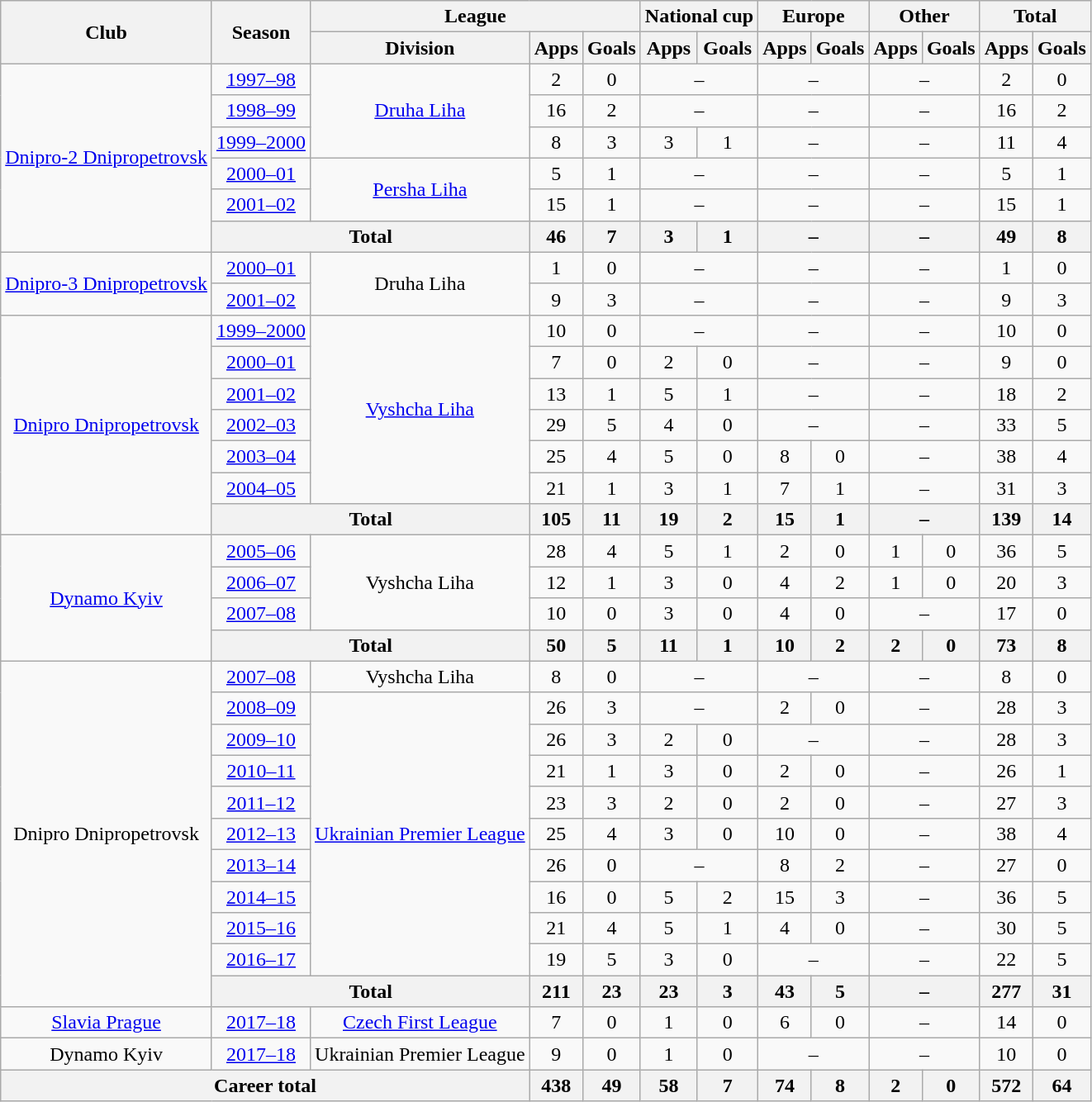<table class=wikitable style=text-align:center>
<tr>
<th rowspan="2">Club</th>
<th rowspan="2">Season</th>
<th colspan="3">League</th>
<th colspan="2">National cup</th>
<th colspan="2">Europe</th>
<th colspan="2">Other</th>
<th colspan="2">Total</th>
</tr>
<tr>
<th>Division</th>
<th>Apps</th>
<th>Goals</th>
<th>Apps</th>
<th>Goals</th>
<th>Apps</th>
<th>Goals</th>
<th>Apps</th>
<th>Goals</th>
<th>Apps</th>
<th>Goals</th>
</tr>
<tr>
<td rowspan="6"><a href='#'>Dnipro-2 Dnipropetrovsk</a></td>
<td><a href='#'>1997–98</a></td>
<td rowspan="3"><a href='#'>Druha Liha</a></td>
<td>2</td>
<td>0</td>
<td colspan="2">–</td>
<td colspan="2">–</td>
<td colspan="2">–</td>
<td>2</td>
<td>0</td>
</tr>
<tr>
<td><a href='#'>1998–99</a></td>
<td>16</td>
<td>2</td>
<td colspan="2">–</td>
<td colspan="2">–</td>
<td colspan="2">–</td>
<td>16</td>
<td>2</td>
</tr>
<tr>
<td><a href='#'>1999–2000</a></td>
<td>8</td>
<td>3</td>
<td>3</td>
<td>1</td>
<td colspan="2">–</td>
<td colspan="2">–</td>
<td>11</td>
<td>4</td>
</tr>
<tr>
<td><a href='#'>2000–01</a></td>
<td rowspan="2"><a href='#'>Persha Liha</a></td>
<td>5</td>
<td>1</td>
<td colspan="2">–</td>
<td colspan="2">–</td>
<td colspan="2">–</td>
<td>5</td>
<td>1</td>
</tr>
<tr>
<td><a href='#'>2001–02</a></td>
<td>15</td>
<td>1</td>
<td colspan="2">–</td>
<td colspan="2">–</td>
<td colspan="2">–</td>
<td>15</td>
<td>1</td>
</tr>
<tr>
<th colspan="2">Total</th>
<th>46</th>
<th>7</th>
<th>3</th>
<th>1</th>
<th colspan="2">–</th>
<th colspan="2">–</th>
<th>49</th>
<th>8</th>
</tr>
<tr>
<td rowspan="2"><a href='#'>Dnipro-3 Dnipropetrovsk</a></td>
<td><a href='#'>2000–01</a></td>
<td rowspan="2">Druha Liha</td>
<td>1</td>
<td>0</td>
<td colspan="2">–</td>
<td colspan="2">–</td>
<td colspan="2">–</td>
<td>1</td>
<td>0</td>
</tr>
<tr>
<td><a href='#'>2001–02</a></td>
<td>9</td>
<td>3</td>
<td colspan="2">–</td>
<td colspan="2">–</td>
<td colspan="2">–</td>
<td>9</td>
<td>3</td>
</tr>
<tr>
<td rowspan="7"><a href='#'>Dnipro Dnipropetrovsk</a></td>
<td><a href='#'>1999–2000</a></td>
<td rowspan="6"><a href='#'>Vyshcha Liha</a></td>
<td>10</td>
<td>0</td>
<td colspan="2">–</td>
<td colspan="2">–</td>
<td colspan="2">–</td>
<td>10</td>
<td>0</td>
</tr>
<tr>
<td><a href='#'>2000–01</a></td>
<td>7</td>
<td>0</td>
<td>2</td>
<td>0</td>
<td colspan="2">–</td>
<td colspan="2">–</td>
<td>9</td>
<td>0</td>
</tr>
<tr>
<td><a href='#'>2001–02</a></td>
<td>13</td>
<td>1</td>
<td>5</td>
<td>1</td>
<td colspan="2">–</td>
<td colspan="2">–</td>
<td>18</td>
<td>2</td>
</tr>
<tr>
<td><a href='#'>2002–03</a></td>
<td>29</td>
<td>5</td>
<td>4</td>
<td>0</td>
<td colspan="2">–</td>
<td colspan="2">–</td>
<td>33</td>
<td>5</td>
</tr>
<tr>
<td><a href='#'>2003–04</a></td>
<td>25</td>
<td>4</td>
<td>5</td>
<td>0</td>
<td>8</td>
<td>0</td>
<td colspan="2">–</td>
<td>38</td>
<td>4</td>
</tr>
<tr>
<td><a href='#'>2004–05</a></td>
<td>21</td>
<td>1</td>
<td>3</td>
<td>1</td>
<td>7</td>
<td>1</td>
<td colspan="2">–</td>
<td>31</td>
<td>3</td>
</tr>
<tr>
<th colspan="2">Total</th>
<th>105</th>
<th>11</th>
<th>19</th>
<th>2</th>
<th>15</th>
<th>1</th>
<th colspan="2">–</th>
<th>139</th>
<th>14</th>
</tr>
<tr>
<td rowspan="4"><a href='#'>Dynamo Kyiv</a></td>
<td><a href='#'>2005–06</a></td>
<td rowspan="3">Vyshcha Liha</td>
<td>28</td>
<td>4</td>
<td>5</td>
<td>1</td>
<td>2</td>
<td>0</td>
<td>1</td>
<td>0</td>
<td>36</td>
<td>5</td>
</tr>
<tr>
<td><a href='#'>2006–07</a></td>
<td>12</td>
<td>1</td>
<td>3</td>
<td>0</td>
<td>4</td>
<td>2</td>
<td>1</td>
<td>0</td>
<td>20</td>
<td>3</td>
</tr>
<tr>
<td><a href='#'>2007–08</a></td>
<td>10</td>
<td>0</td>
<td>3</td>
<td>0</td>
<td>4</td>
<td>0</td>
<td colspan="2">–</td>
<td>17</td>
<td>0</td>
</tr>
<tr>
<th colspan="2">Total</th>
<th>50</th>
<th>5</th>
<th>11</th>
<th>1</th>
<th>10</th>
<th>2</th>
<th>2</th>
<th>0</th>
<th>73</th>
<th>8</th>
</tr>
<tr>
<td rowspan="11">Dnipro Dnipropetrovsk</td>
<td><a href='#'>2007–08</a></td>
<td>Vyshcha Liha</td>
<td>8</td>
<td>0</td>
<td colspan="2">–</td>
<td colspan="2">–</td>
<td colspan="2">–</td>
<td>8</td>
<td>0</td>
</tr>
<tr>
<td><a href='#'>2008–09</a></td>
<td rowspan="9"><a href='#'>Ukrainian Premier League</a></td>
<td>26</td>
<td>3</td>
<td colspan="2">–</td>
<td>2</td>
<td>0</td>
<td colspan="2">–</td>
<td>28</td>
<td>3</td>
</tr>
<tr>
<td><a href='#'>2009–10</a></td>
<td>26</td>
<td>3</td>
<td>2</td>
<td>0</td>
<td colspan="2">–</td>
<td colspan="2">–</td>
<td>28</td>
<td>3</td>
</tr>
<tr>
<td><a href='#'>2010–11</a></td>
<td>21</td>
<td>1</td>
<td>3</td>
<td>0</td>
<td>2</td>
<td>0</td>
<td colspan="2">–</td>
<td>26</td>
<td>1</td>
</tr>
<tr>
<td><a href='#'>2011–12</a></td>
<td>23</td>
<td>3</td>
<td>2</td>
<td>0</td>
<td>2</td>
<td>0</td>
<td colspan="2">–</td>
<td>27</td>
<td>3</td>
</tr>
<tr>
<td><a href='#'>2012–13</a></td>
<td>25</td>
<td>4</td>
<td>3</td>
<td>0</td>
<td>10</td>
<td>0</td>
<td colspan="2">–</td>
<td>38</td>
<td>4</td>
</tr>
<tr>
<td><a href='#'>2013–14</a></td>
<td>26</td>
<td>0</td>
<td colspan="2">–</td>
<td>8</td>
<td>2</td>
<td colspan="2">–</td>
<td>27</td>
<td>0</td>
</tr>
<tr>
<td><a href='#'>2014–15</a></td>
<td>16</td>
<td>0</td>
<td>5</td>
<td>2</td>
<td>15</td>
<td>3</td>
<td colspan="2">–</td>
<td>36</td>
<td>5</td>
</tr>
<tr>
<td><a href='#'>2015–16</a></td>
<td>21</td>
<td>4</td>
<td>5</td>
<td>1</td>
<td>4</td>
<td>0</td>
<td colspan="2">–</td>
<td>30</td>
<td>5</td>
</tr>
<tr>
<td><a href='#'>2016–17</a></td>
<td>19</td>
<td>5</td>
<td>3</td>
<td>0</td>
<td colspan="2">–</td>
<td colspan="2">–</td>
<td>22</td>
<td>5</td>
</tr>
<tr>
<th colspan="2">Total</th>
<th>211</th>
<th>23</th>
<th>23</th>
<th>3</th>
<th>43</th>
<th>5</th>
<th colspan="2">–</th>
<th>277</th>
<th>31</th>
</tr>
<tr>
<td><a href='#'>Slavia Prague</a></td>
<td><a href='#'>2017–18</a></td>
<td><a href='#'>Czech First League</a></td>
<td>7</td>
<td>0</td>
<td>1</td>
<td>0</td>
<td>6</td>
<td>0</td>
<td colspan="2">–</td>
<td>14</td>
<td>0</td>
</tr>
<tr>
<td>Dynamo Kyiv</td>
<td><a href='#'>2017–18</a></td>
<td>Ukrainian Premier League</td>
<td>9</td>
<td>0</td>
<td>1</td>
<td>0</td>
<td colspan="2">–</td>
<td colspan="2">–</td>
<td>10</td>
<td>0</td>
</tr>
<tr>
<th colspan="3">Career total</th>
<th>438</th>
<th>49</th>
<th>58</th>
<th>7</th>
<th>74</th>
<th>8</th>
<th>2</th>
<th>0</th>
<th>572</th>
<th>64</th>
</tr>
</table>
